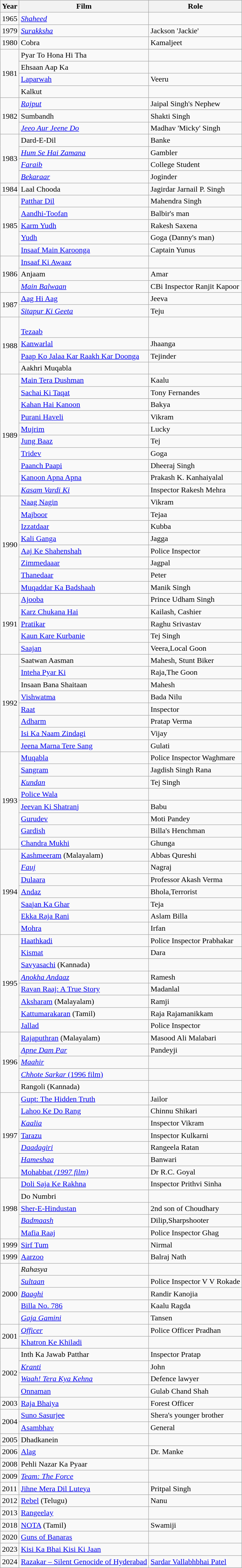<table class= "wikitable sortable">
<tr>
<th>Year</th>
<th>Film</th>
<th>Role</th>
</tr>
<tr>
<td>1965</td>
<td><em><a href='#'> Shaheed</a></em></td>
<td></td>
</tr>
<tr>
<td>1979</td>
<td><em><a href='#'>Surakksha</a></em></td>
<td>Jackson 'Jackie'</td>
</tr>
<tr>
<td>1980</td>
<td>Cobra</td>
<td>Kamaljeet</td>
</tr>
<tr>
<td rowspan="4">1981</td>
<td>Pyar To Hona Hi Tha</td>
<td></td>
</tr>
<tr>
<td>Ehsaan Aap Ka</td>
<td></td>
</tr>
<tr>
<td><a href='#'>Laparwah</a></td>
<td>Veeru</td>
</tr>
<tr>
<td>Kalkut</td>
<td></td>
</tr>
<tr>
<td rowspan="3">1982</td>
<td><em><a href='#'> Rajput</a></em></td>
<td>Jaipal Singh's Nephew</td>
</tr>
<tr>
<td>Sumbandh</td>
<td>Shakti Singh</td>
</tr>
<tr>
<td><em><a href='#'>Jeeo Aur Jeene Do</a></em></td>
<td>Madhav 'Micky' Singh</td>
</tr>
<tr>
<td rowspan="4">1983</td>
<td>Dard-E-Dil</td>
<td>Banke</td>
</tr>
<tr>
<td><em><a href='#'>Hum Se Hai Zamana</a></em></td>
<td>Gambler</td>
</tr>
<tr>
<td><em><a href='#'>Faraib</a></em></td>
<td>College Student</td>
</tr>
<tr>
<td><em><a href='#'>Bekaraar</a></em></td>
<td>Joginder</td>
</tr>
<tr>
<td>1984</td>
<td>Laal Chooda</td>
<td>Jagirdar Jarnail P. Singh</td>
</tr>
<tr>
<td rowspan="5">1985</td>
<td><a href='#'>Patthar Dil</a></td>
<td>Mahendra Singh</td>
</tr>
<tr>
<td><a href='#'>Aandhi-Toofan</a></td>
<td>Balbir's man</td>
</tr>
<tr>
<td><a href='#'>Karm Yudh</a></td>
<td>Rakesh Saxena</td>
</tr>
<tr>
<td><a href='#'>Yudh</a></td>
<td>Goga (Danny's man)</td>
</tr>
<tr>
<td><a href='#'>Insaaf Main Karoonga</a></td>
<td>Captain Yunus</td>
</tr>
<tr>
<td rowspan="3">1986</td>
<td><a href='#'>Insaaf Ki Awaaz</a></td>
<td></td>
</tr>
<tr>
<td>Anjaam</td>
<td>Amar</td>
</tr>
<tr>
<td><em><a href='#'>Main Balwaan</a></em></td>
<td>CBi Inspector Ranjit Kapoor</td>
</tr>
<tr>
<td rowspan="2">1987</td>
<td><a href='#'>Aag Hi Aag</a></td>
<td>Jeeva</td>
</tr>
<tr>
<td><em><a href='#'>Sitapur Ki Geeta</a></em></td>
<td>Teju</td>
</tr>
<tr>
<td rowspan="4">1988</td>
<td><br><a href='#'>Tezaab</a></td>
</tr>
<tr>
<td><a href='#'>Kanwarlal</a></td>
<td>Jhaanga</td>
</tr>
<tr>
<td><a href='#'>Paap Ko Jalaa Kar Raakh Kar Doonga</a></td>
<td>Tejinder</td>
</tr>
<tr>
<td>Aakhri Muqabla</td>
<td></td>
</tr>
<tr>
<td rowspan="10">1989</td>
<td><a href='#'>Main Tera Dushman</a></td>
<td>Kaalu</td>
</tr>
<tr>
<td><a href='#'>Sachai Ki Taqat</a></td>
<td>Tony Fernandes</td>
</tr>
<tr>
<td><a href='#'>Kahan Hai Kanoon</a></td>
<td>Bakya</td>
</tr>
<tr>
<td><a href='#'>Purani Haveli</a></td>
<td>Vikram</td>
</tr>
<tr>
<td><a href='#'>Mujrim</a></td>
<td>Lucky</td>
</tr>
<tr>
<td><a href='#'>Jung Baaz</a></td>
<td>Tej</td>
</tr>
<tr>
<td><a href='#'>Tridev</a></td>
<td>Goga</td>
</tr>
<tr>
<td><a href='#'>Paanch Paapi</a></td>
<td>Dheeraj Singh</td>
</tr>
<tr>
<td><a href='#'>Kanoon Apna Apna</a></td>
<td>Prakash K. Kanhaiyalal</td>
</tr>
<tr>
<td><em><a href='#'>Kasam Vardi Ki</a></em></td>
<td>Inspector Rakesh Mehra</td>
</tr>
<tr>
<td rowspan="8">1990</td>
<td><a href='#'>Naag Nagin</a></td>
<td>Vikram</td>
</tr>
<tr>
<td><a href='#'>Majboor</a></td>
<td>Tejaa</td>
</tr>
<tr>
<td><a href='#'>Izzatdaar</a></td>
<td>Kubba</td>
</tr>
<tr>
<td><a href='#'>Kali Ganga</a></td>
<td>Jagga</td>
</tr>
<tr>
<td><a href='#'>Aaj Ke Shahenshah</a></td>
<td>Police Inspector</td>
</tr>
<tr>
<td><a href='#'>Zimmedaaar</a></td>
<td>Jagpal</td>
</tr>
<tr>
<td><a href='#'>Thanedaar</a></td>
<td>Peter</td>
</tr>
<tr>
<td><a href='#'>Muqaddar Ka Badshaah</a></td>
<td>Manik Singh</td>
</tr>
<tr>
<td Rowspan="5">1991</td>
<td><a href='#'>Ajooba</a></td>
<td>Prince Udham Singh</td>
</tr>
<tr>
<td><a href='#'>Karz Chukana Hai</a></td>
<td>Kailash, Cashier</td>
</tr>
<tr>
<td><a href='#'>Pratikar</a></td>
<td>Raghu Srivastav</td>
</tr>
<tr>
<td><a href='#'>Kaun Kare Kurbanie</a></td>
<td>Tej Singh</td>
</tr>
<tr>
<td><a href='#'>Saajan</a></td>
<td>Veera,Local Goon</td>
</tr>
<tr>
<td rowspan="8">1992</td>
<td>Saatwan Aasman</td>
<td>Mahesh, Stunt Biker</td>
</tr>
<tr>
<td><a href='#'>Inteha Pyar Ki</a></td>
<td>Raja,The Goon</td>
</tr>
<tr>
<td>Insaan Bana Shaitaan</td>
<td>Mahesh</td>
</tr>
<tr>
<td><a href='#'>Vishwatma</a></td>
<td>Bada Nilu</td>
</tr>
<tr>
<td><a href='#'>Raat</a></td>
<td>Inspector</td>
</tr>
<tr>
<td><a href='#'>Adharm</a></td>
<td>Pratap Verma</td>
</tr>
<tr>
<td><a href='#'>Isi Ka Naam Zindagi</a></td>
<td>Vijay</td>
</tr>
<tr>
<td><a href='#'>Jeena Marna Tere Sang</a></td>
<td>Gulati</td>
</tr>
<tr>
<td rowspan="8">1993</td>
<td><a href='#'>Muqabla</a></td>
<td>Police Inspector Waghmare</td>
</tr>
<tr>
<td><a href='#'>Sangram</a></td>
<td>Jagdish Singh Rana</td>
</tr>
<tr>
<td><em><a href='#'>Kundan</a></em></td>
<td>Tej Singh</td>
</tr>
<tr>
<td><a href='#'>Police Wala</a></td>
<td></td>
</tr>
<tr>
<td><a href='#'>Jeevan Ki Shatranj</a></td>
<td>Babu</td>
</tr>
<tr>
<td><a href='#'>Gurudev</a></td>
<td>Moti Pandey</td>
</tr>
<tr>
<td><a href='#'>Gardish</a></td>
<td>Billa's Henchman</td>
</tr>
<tr>
<td><a href='#'>Chandra Mukhi</a></td>
<td>Ghunga</td>
</tr>
<tr>
<td rowspan="7">1994</td>
<td><a href='#'>Kashmeeram</a> (Malayalam)</td>
<td>Abbas Qureshi</td>
</tr>
<tr>
<td><em><a href='#'>Fauj</a></em></td>
<td>Nagraj</td>
</tr>
<tr>
<td><a href='#'>Dulaara</a></td>
<td>Professor Akash Verma</td>
</tr>
<tr>
<td><a href='#'>Andaz</a></td>
<td>Bhola,Terrorist</td>
</tr>
<tr>
<td><a href='#'>Saajan Ka Ghar</a></td>
<td>Teja</td>
</tr>
<tr>
<td><a href='#'>Ekka Raja Rani</a></td>
<td>Aslam Billa</td>
</tr>
<tr>
<td><a href='#'>Mohra</a></td>
<td>Irfan</td>
</tr>
<tr>
<td rowspan="8">1995</td>
<td><a href='#'>Haathkadi</a></td>
<td>Police Inspector Prabhakar</td>
</tr>
<tr>
<td><a href='#'>Kismat</a></td>
<td>Dara</td>
</tr>
<tr>
<td><a href='#'>Savyasachi</a> (Kannada)</td>
<td></td>
</tr>
<tr>
<td><em><a href='#'>Anokha Andaaz</a></em></td>
<td>Ramesh</td>
</tr>
<tr>
<td><a href='#'>Ravan Raaj: A True Story</a></td>
<td>Madanlal</td>
</tr>
<tr>
<td><a href='#'>Aksharam</a> (Malayalam)</td>
<td>Ramji</td>
</tr>
<tr>
<td><a href='#'>Kattumarakaran</a> (Tamil)</td>
<td>Raja Rajamanikkam</td>
</tr>
<tr>
<td><a href='#'>Jallad</a></td>
<td>Police Inspector</td>
</tr>
<tr>
<td rowspan="5">1996</td>
<td><a href='#'>Rajaputhran</a> (Malayalam)</td>
<td>Masood Ali Malabari</td>
</tr>
<tr>
<td><em><a href='#'>Apne Dam Par</a></em></td>
<td>Pandeyji</td>
</tr>
<tr>
<td><em><a href='#'>Maahir</a></em></td>
<td></td>
</tr>
<tr>
<td><a href='#'><em>Chhote Sarkar</em> (1996 film)</a></td>
<td></td>
</tr>
<tr>
<td>Rangoli (Kannada)</td>
<td></td>
</tr>
<tr>
<td rowspan="7">1997</td>
<td><a href='#'>Gupt: The Hidden Truth</a></td>
<td>Jailor</td>
</tr>
<tr>
<td><a href='#'>Lahoo Ke Do Rang</a></td>
<td>Chinnu Shikari</td>
</tr>
<tr>
<td><em><a href='#'>Kaalia</a></em></td>
<td>Inspector Vikram</td>
</tr>
<tr>
<td><a href='#'>Tarazu</a></td>
<td>Inspector Kulkarni</td>
</tr>
<tr>
<td><em><a href='#'>Daadagiri</a></em></td>
<td>Rangeela Ratan</td>
</tr>
<tr>
<td><em><a href='#'>Hameshaa</a></em></td>
<td>Banwari</td>
</tr>
<tr>
<td><em><a href='#'></em>Mohabbat<em> (1997 film)</a></em></td>
<td>Dr R.C. Goyal</td>
</tr>
<tr>
<td rowspan="5">1998</td>
<td><a href='#'>Doli Saja Ke Rakhna</a></td>
<td>Inspector Prithvi Sinha</td>
</tr>
<tr>
<td>Do Numbri</td>
<td></td>
</tr>
<tr>
<td><a href='#'>Sher-E-Hindustan</a></td>
<td>2nd son of Choudhary</td>
</tr>
<tr>
<td><em><a href='#'>Badmaash</a></em></td>
<td>Dilip,Sharpshooter</td>
</tr>
<tr>
<td><a href='#'>Mafia Raaj</a></td>
<td>Police Inspector Ghag</td>
</tr>
<tr>
<td>1999</td>
<td><a href='#'>Sirf Tum</a></td>
<td>Nirmal</td>
</tr>
<tr>
<td>1999</td>
<td><a href='#'>Aarzoo</a></td>
<td>Balraj Nath</td>
</tr>
<tr>
<td rowspan="5">2000</td>
<td><em>Rahasya</em></td>
<td></td>
</tr>
<tr>
<td><em><a href='#'>Sultaan</a></em></td>
<td>Police Inspector V V Rokade</td>
</tr>
<tr>
<td><em><a href='#'>Baaghi</a></em></td>
<td>Randir Kanojia</td>
</tr>
<tr>
<td><a href='#'>Billa No. 786</a></td>
<td>Kaalu Ragda</td>
</tr>
<tr>
<td><em><a href='#'>Gaja Gamini</a></em></td>
<td>Tansen</td>
</tr>
<tr>
<td rowspan="2">2001</td>
<td><em><a href='#'>Officer</a></em></td>
<td>Police Officer Pradhan</td>
</tr>
<tr>
<td><a href='#'>Khatron Ke Khiladi</a></td>
<td></td>
</tr>
<tr>
<td rowspan="4">2002</td>
<td>Inth Ka Jawab Patthar</td>
<td>Inspector Pratap</td>
</tr>
<tr>
<td><em><a href='#'>Kranti</a></em></td>
<td>John</td>
</tr>
<tr>
<td><em><a href='#'>Waah! Tera Kya Kehna</a></em></td>
<td>Defence lawyer</td>
</tr>
<tr>
<td><a href='#'>Onnaman</a></td>
<td>Gulab Chand Shah</td>
</tr>
<tr>
<td>2003</td>
<td><a href='#'>Raja Bhaiya</a></td>
<td>Forest Officer</td>
</tr>
<tr>
<td rowspan="2">2004</td>
<td><a href='#'>Suno Sasurjee</a></td>
<td>Shera's younger brother</td>
</tr>
<tr>
<td><a href='#'>Asambhav</a></td>
<td>General</td>
</tr>
<tr>
<td>2005</td>
<td>Dhadkanein</td>
<td></td>
</tr>
<tr>
<td>2006</td>
<td><a href='#'>Alag</a></td>
<td>Dr. Manke</td>
</tr>
<tr>
<td>2008</td>
<td>Pehli Nazar Ka Pyaar</td>
<td></td>
</tr>
<tr>
<td>2009</td>
<td><em><a href='#'>Team: The Force</a></em></td>
<td></td>
</tr>
<tr>
<td>2011</td>
<td><a href='#'>Jihne Mera Dil Luteya</a></td>
<td>Pritpal Singh</td>
</tr>
<tr>
<td>2012</td>
<td><a href='#'>Rebel</a> (Telugu)</td>
<td>Nanu</td>
</tr>
<tr>
<td>2013</td>
<td><a href='#'>Rangeelay</a></td>
<td></td>
</tr>
<tr>
<td>2018</td>
<td><a href='#'>NOTA</a> (Tamil)</td>
<td>Swamiji</td>
</tr>
<tr>
<td>2020</td>
<td><a href='#'>Guns of Banaras</a></td>
<td></td>
</tr>
<tr>
<td>2023</td>
<td><a href='#'>Kisi Ka Bhai Kisi Ki Jaan</a></td>
<td></td>
</tr>
<tr>
<td>2024</td>
<td><a href='#'>Razakar – Silent Genocide of Hyderabad</a></td>
<td><a href='#'>Sardar Vallabhbhai Patel</a></td>
</tr>
</table>
